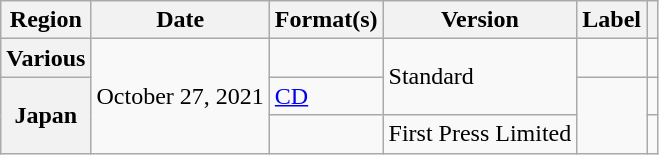<table class="wikitable plainrowheaders">
<tr>
<th scope="col">Region</th>
<th scope="col">Date</th>
<th scope="col">Format(s)</th>
<th>Version</th>
<th scope="col">Label</th>
<th scope="col"></th>
</tr>
<tr>
<th scope="row">Various</th>
<td rowspan="3">October 27, 2021</td>
<td></td>
<td rowspan="2">Standard</td>
<td></td>
<td align="center"></td>
</tr>
<tr>
<th rowspan="2" scope="row">Japan</th>
<td><a href='#'>CD</a></td>
<td rowspan="2"></td>
<td align="center"></td>
</tr>
<tr>
<td></td>
<td>First Press Limited</td>
<td align="center"></td>
</tr>
</table>
